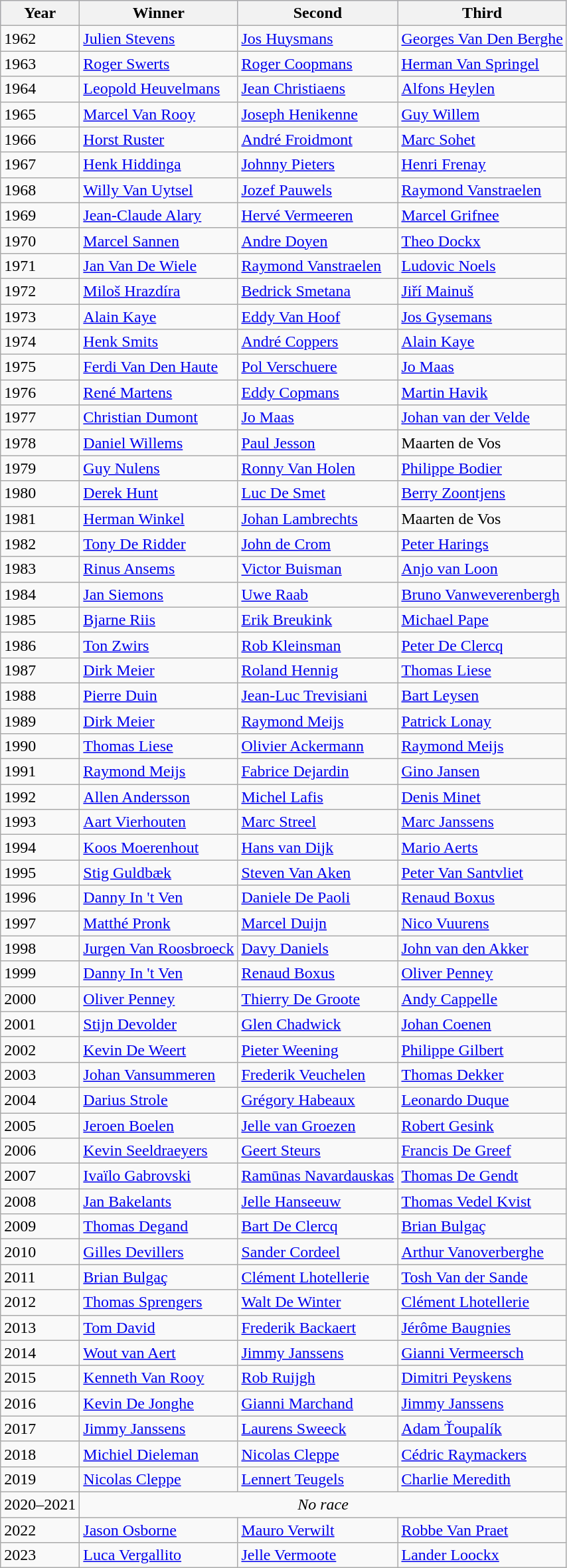<table class="wikitable">
<tr style="background:#ccccff;">
<th>Year</th>
<th>Winner</th>
<th>Second</th>
<th>Third</th>
</tr>
<tr>
<td>1962</td>
<td> <a href='#'>Julien Stevens</a></td>
<td> <a href='#'>Jos Huysmans</a></td>
<td> <a href='#'>Georges Van Den Berghe</a></td>
</tr>
<tr>
<td>1963</td>
<td> <a href='#'>Roger Swerts</a></td>
<td> <a href='#'>Roger Coopmans</a></td>
<td> <a href='#'>Herman Van Springel</a></td>
</tr>
<tr>
<td>1964</td>
<td> <a href='#'>Leopold Heuvelmans</a></td>
<td> <a href='#'>Jean Christiaens</a></td>
<td> <a href='#'>Alfons Heylen</a></td>
</tr>
<tr>
<td>1965</td>
<td> <a href='#'>Marcel Van Rooy</a></td>
<td> <a href='#'>Joseph Henikenne</a></td>
<td> <a href='#'>Guy Willem</a></td>
</tr>
<tr>
<td>1966</td>
<td> <a href='#'>Horst Ruster</a></td>
<td> <a href='#'>André Froidmont</a></td>
<td> <a href='#'>Marc Sohet</a></td>
</tr>
<tr>
<td>1967</td>
<td> <a href='#'>Henk Hiddinga</a></td>
<td> <a href='#'>Johnny Pieters</a></td>
<td> <a href='#'>Henri Frenay</a></td>
</tr>
<tr>
<td>1968</td>
<td> <a href='#'>Willy Van Uytsel</a></td>
<td> <a href='#'>Jozef Pauwels</a></td>
<td> <a href='#'>Raymond Vanstraelen</a></td>
</tr>
<tr>
<td>1969</td>
<td> <a href='#'>Jean-Claude Alary</a></td>
<td> <a href='#'>Hervé Vermeeren</a></td>
<td> <a href='#'>Marcel Grifnee</a></td>
</tr>
<tr>
<td>1970</td>
<td> <a href='#'>Marcel Sannen</a></td>
<td> <a href='#'>Andre Doyen</a></td>
<td> <a href='#'>Theo Dockx</a></td>
</tr>
<tr>
<td>1971</td>
<td> <a href='#'>Jan Van De Wiele</a></td>
<td> <a href='#'>Raymond Vanstraelen</a></td>
<td> <a href='#'>Ludovic Noels</a></td>
</tr>
<tr>
<td>1972</td>
<td> <a href='#'>Miloš Hrazdíra</a></td>
<td> <a href='#'>Bedrick Smetana</a></td>
<td> <a href='#'>Jiří Mainuš</a></td>
</tr>
<tr>
<td>1973</td>
<td> <a href='#'>Alain Kaye</a></td>
<td> <a href='#'>Eddy Van Hoof</a></td>
<td> <a href='#'>Jos Gysemans</a></td>
</tr>
<tr>
<td>1974</td>
<td> <a href='#'>Henk Smits</a></td>
<td> <a href='#'>André Coppers</a></td>
<td> <a href='#'>Alain Kaye</a></td>
</tr>
<tr>
<td>1975</td>
<td> <a href='#'>Ferdi Van Den Haute</a></td>
<td> <a href='#'>Pol Verschuere</a></td>
<td> <a href='#'>Jo Maas</a></td>
</tr>
<tr>
<td>1976</td>
<td> <a href='#'>René Martens</a></td>
<td> <a href='#'>Eddy Copmans</a></td>
<td> <a href='#'>Martin Havik</a></td>
</tr>
<tr>
<td>1977</td>
<td> <a href='#'>Christian Dumont</a></td>
<td> <a href='#'>Jo Maas</a></td>
<td> <a href='#'>Johan van der Velde</a></td>
</tr>
<tr>
<td>1978</td>
<td> <a href='#'>Daniel Willems</a></td>
<td> <a href='#'>Paul Jesson</a></td>
<td> Maarten de Vos</td>
</tr>
<tr>
<td>1979</td>
<td> <a href='#'>Guy Nulens</a></td>
<td> <a href='#'>Ronny Van Holen</a></td>
<td> <a href='#'>Philippe Bodier</a></td>
</tr>
<tr>
<td>1980</td>
<td> <a href='#'>Derek Hunt</a></td>
<td> <a href='#'>Luc De Smet</a></td>
<td> <a href='#'>Berry Zoontjens</a></td>
</tr>
<tr>
<td>1981</td>
<td> <a href='#'>Herman Winkel</a></td>
<td> <a href='#'>Johan Lambrechts</a></td>
<td> Maarten de Vos</td>
</tr>
<tr>
<td>1982</td>
<td> <a href='#'>Tony De Ridder</a></td>
<td> <a href='#'>John de Crom</a></td>
<td><a href='#'>Peter Harings</a></td>
</tr>
<tr>
<td>1983</td>
<td> <a href='#'>Rinus Ansems</a></td>
<td> <a href='#'>Victor Buisman</a></td>
<td><a href='#'>Anjo van Loon</a></td>
</tr>
<tr>
<td>1984</td>
<td> <a href='#'>Jan Siemons</a></td>
<td> <a href='#'>Uwe Raab</a></td>
<td> <a href='#'>Bruno Vanweverenbergh</a></td>
</tr>
<tr>
<td>1985</td>
<td> <a href='#'>Bjarne Riis</a></td>
<td> <a href='#'>Erik Breukink</a></td>
<td> <a href='#'>Michael Pape</a></td>
</tr>
<tr>
<td>1986</td>
<td> <a href='#'>Ton Zwirs</a></td>
<td> <a href='#'>Rob Kleinsman</a></td>
<td> <a href='#'>Peter De Clercq</a></td>
</tr>
<tr>
<td>1987</td>
<td> <a href='#'>Dirk Meier</a></td>
<td> <a href='#'>Roland Hennig</a></td>
<td> <a href='#'>Thomas Liese</a></td>
</tr>
<tr>
<td>1988</td>
<td> <a href='#'>Pierre Duin</a></td>
<td> <a href='#'>Jean-Luc Trevisiani</a></td>
<td> <a href='#'>Bart Leysen</a></td>
</tr>
<tr>
<td>1989</td>
<td> <a href='#'>Dirk Meier</a></td>
<td> <a href='#'>Raymond Meijs</a></td>
<td> <a href='#'>Patrick Lonay</a></td>
</tr>
<tr>
<td>1990</td>
<td> <a href='#'>Thomas Liese</a></td>
<td> <a href='#'>Olivier Ackermann</a></td>
<td> <a href='#'>Raymond Meijs</a></td>
</tr>
<tr>
<td>1991</td>
<td> <a href='#'>Raymond Meijs</a></td>
<td> <a href='#'>Fabrice Dejardin</a></td>
<td> <a href='#'>Gino Jansen</a></td>
</tr>
<tr>
<td>1992</td>
<td> <a href='#'>Allen Andersson</a></td>
<td> <a href='#'>Michel Lafis</a></td>
<td> <a href='#'>Denis Minet</a></td>
</tr>
<tr>
<td>1993</td>
<td> <a href='#'>Aart Vierhouten</a></td>
<td> <a href='#'>Marc Streel</a></td>
<td> <a href='#'>Marc Janssens</a></td>
</tr>
<tr>
<td>1994</td>
<td> <a href='#'>Koos Moerenhout</a></td>
<td> <a href='#'>Hans van Dijk</a></td>
<td> <a href='#'>Mario Aerts</a></td>
</tr>
<tr>
<td>1995</td>
<td> <a href='#'>Stig Guldbæk</a></td>
<td> <a href='#'>Steven Van Aken</a></td>
<td> <a href='#'>Peter Van Santvliet</a></td>
</tr>
<tr>
<td>1996</td>
<td> <a href='#'>Danny In 't Ven</a></td>
<td> <a href='#'>Daniele De Paoli</a></td>
<td> <a href='#'>Renaud Boxus</a></td>
</tr>
<tr>
<td>1997</td>
<td> <a href='#'>Matthé Pronk</a></td>
<td> <a href='#'>Marcel Duijn</a></td>
<td> <a href='#'>Nico Vuurens</a></td>
</tr>
<tr>
<td>1998</td>
<td> <a href='#'>Jurgen Van Roosbroeck</a></td>
<td> <a href='#'>Davy Daniels</a></td>
<td> <a href='#'>John van den Akker</a></td>
</tr>
<tr>
<td>1999</td>
<td> <a href='#'>Danny In 't Ven</a></td>
<td> <a href='#'>Renaud Boxus</a></td>
<td> <a href='#'>Oliver Penney</a></td>
</tr>
<tr>
<td>2000</td>
<td> <a href='#'>Oliver Penney</a></td>
<td> <a href='#'>Thierry De Groote</a></td>
<td> <a href='#'>Andy Cappelle</a></td>
</tr>
<tr>
<td>2001</td>
<td> <a href='#'>Stijn Devolder</a></td>
<td> <a href='#'>Glen Chadwick</a></td>
<td> <a href='#'>Johan Coenen</a></td>
</tr>
<tr>
<td>2002</td>
<td> <a href='#'>Kevin De Weert</a></td>
<td> <a href='#'>Pieter Weening</a></td>
<td> <a href='#'>Philippe Gilbert</a></td>
</tr>
<tr>
<td>2003</td>
<td> <a href='#'>Johan Vansummeren</a></td>
<td> <a href='#'>Frederik Veuchelen</a></td>
<td> <a href='#'>Thomas Dekker</a></td>
</tr>
<tr>
<td>2004</td>
<td> <a href='#'>Darius Strole</a></td>
<td> <a href='#'>Grégory Habeaux</a></td>
<td> <a href='#'>Leonardo Duque</a></td>
</tr>
<tr>
<td>2005</td>
<td> <a href='#'>Jeroen Boelen</a></td>
<td> <a href='#'>Jelle van Groezen</a></td>
<td> <a href='#'>Robert Gesink</a></td>
</tr>
<tr>
<td>2006</td>
<td> <a href='#'>Kevin Seeldraeyers</a></td>
<td> <a href='#'>Geert Steurs</a></td>
<td> <a href='#'>Francis De Greef</a></td>
</tr>
<tr>
<td>2007</td>
<td> <a href='#'>Ivaïlo Gabrovski</a></td>
<td> <a href='#'>Ramūnas Navardauskas</a></td>
<td> <a href='#'>Thomas De Gendt</a></td>
</tr>
<tr>
<td>2008</td>
<td> <a href='#'>Jan Bakelants</a></td>
<td> <a href='#'>Jelle Hanseeuw</a></td>
<td> <a href='#'>Thomas Vedel Kvist</a></td>
</tr>
<tr>
<td>2009</td>
<td> <a href='#'>Thomas Degand</a></td>
<td> <a href='#'>Bart De Clercq</a></td>
<td> <a href='#'>Brian Bulgaç</a></td>
</tr>
<tr>
<td>2010</td>
<td> <a href='#'>Gilles Devillers</a></td>
<td> <a href='#'>Sander Cordeel</a></td>
<td> <a href='#'>Arthur Vanoverberghe</a></td>
</tr>
<tr>
<td>2011</td>
<td> <a href='#'>Brian Bulgaç</a></td>
<td> <a href='#'>Clément Lhotellerie</a></td>
<td> <a href='#'>Tosh Van der Sande</a></td>
</tr>
<tr>
<td>2012</td>
<td> <a href='#'>Thomas Sprengers</a></td>
<td> <a href='#'>Walt De Winter</a></td>
<td> <a href='#'>Clément Lhotellerie</a></td>
</tr>
<tr>
<td>2013</td>
<td> <a href='#'>Tom David</a></td>
<td> <a href='#'>Frederik Backaert</a></td>
<td> <a href='#'>Jérôme Baugnies</a></td>
</tr>
<tr>
<td>2014</td>
<td> <a href='#'>Wout van Aert</a></td>
<td> <a href='#'>Jimmy Janssens</a></td>
<td> <a href='#'>Gianni Vermeersch</a></td>
</tr>
<tr>
<td>2015</td>
<td> <a href='#'>Kenneth Van Rooy</a></td>
<td> <a href='#'>Rob Ruijgh</a></td>
<td> <a href='#'>Dimitri Peyskens</a></td>
</tr>
<tr>
<td>2016</td>
<td> <a href='#'>Kevin De Jonghe</a></td>
<td> <a href='#'>Gianni Marchand</a></td>
<td> <a href='#'>Jimmy Janssens</a></td>
</tr>
<tr>
<td>2017</td>
<td> <a href='#'>Jimmy Janssens</a></td>
<td> <a href='#'>Laurens Sweeck</a></td>
<td> <a href='#'>Adam Ťoupalík</a></td>
</tr>
<tr>
<td>2018</td>
<td> <a href='#'>Michiel Dieleman</a></td>
<td> <a href='#'>Nicolas Cleppe</a></td>
<td> <a href='#'>Cédric Raymackers</a></td>
</tr>
<tr>
<td>2019</td>
<td> <a href='#'>Nicolas Cleppe</a></td>
<td> <a href='#'>Lennert Teugels</a></td>
<td> <a href='#'>Charlie Meredith</a></td>
</tr>
<tr>
<td>2020–2021</td>
<td colspan=3 align=center><em>No race</em></td>
</tr>
<tr>
<td>2022</td>
<td> <a href='#'>Jason Osborne</a></td>
<td> <a href='#'>Mauro Verwilt</a></td>
<td> <a href='#'>Robbe Van Praet</a></td>
</tr>
<tr>
<td>2023</td>
<td> <a href='#'>Luca Vergallito</a></td>
<td> <a href='#'>Jelle Vermoote</a></td>
<td> <a href='#'>Lander Loockx</a></td>
</tr>
</table>
